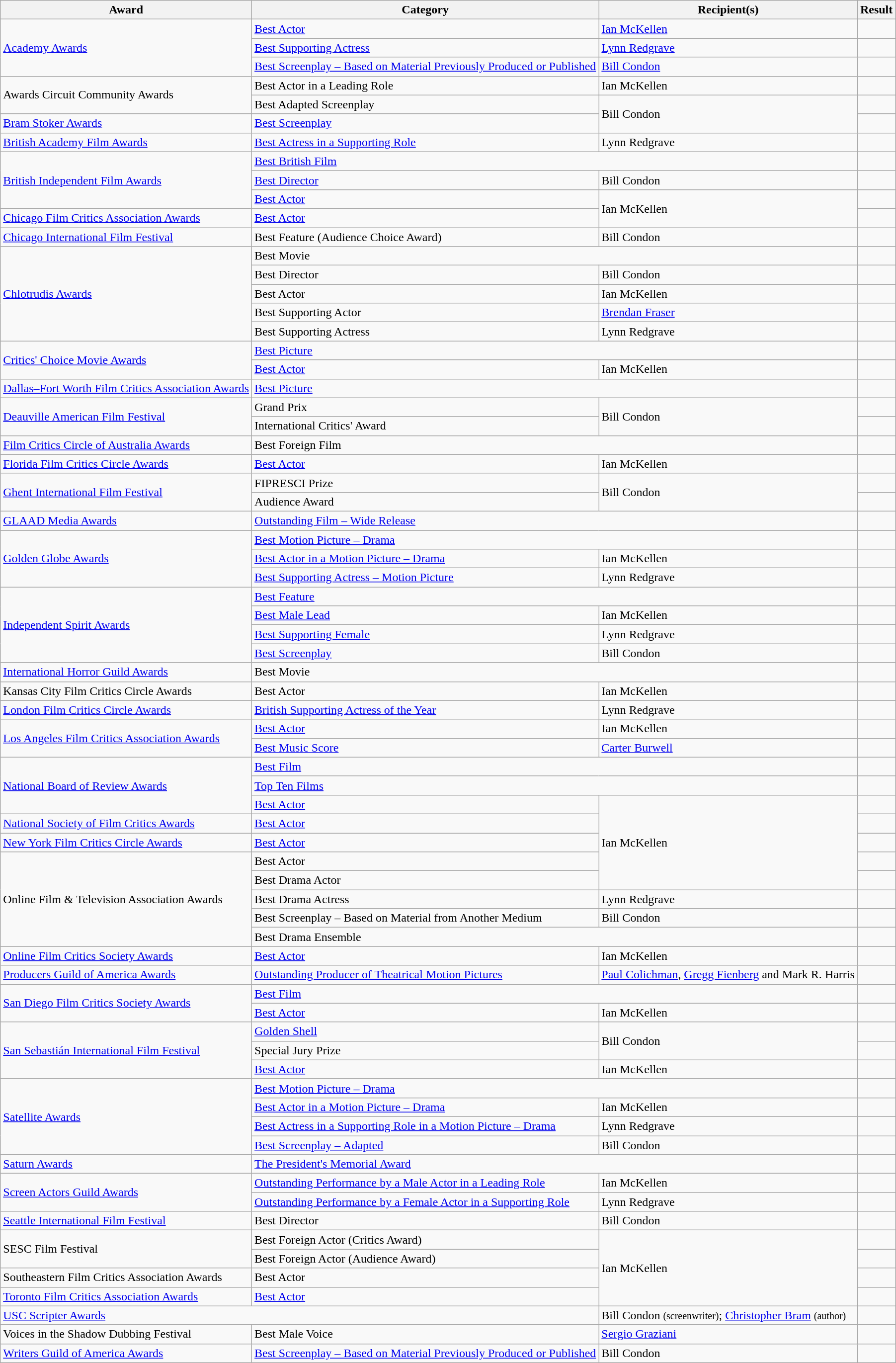<table class="wikitable plainrowheaders sortable">
<tr>
<th>Award</th>
<th>Category</th>
<th>Recipient(s)</th>
<th>Result</th>
</tr>
<tr>
<td rowspan="3"><a href='#'>Academy Awards</a></td>
<td><a href='#'>Best Actor</a></td>
<td><a href='#'>Ian McKellen</a></td>
<td></td>
</tr>
<tr>
<td><a href='#'>Best Supporting Actress</a></td>
<td><a href='#'>Lynn Redgrave</a></td>
<td></td>
</tr>
<tr>
<td><a href='#'>Best Screenplay – Based on Material Previously Produced or Published</a></td>
<td><a href='#'>Bill Condon</a></td>
<td></td>
</tr>
<tr>
<td rowspan="2">Awards Circuit Community Awards</td>
<td>Best Actor in a Leading Role</td>
<td>Ian McKellen</td>
<td></td>
</tr>
<tr>
<td>Best Adapted Screenplay</td>
<td rowspan="2">Bill Condon</td>
<td></td>
</tr>
<tr>
<td><a href='#'>Bram Stoker Awards</a></td>
<td><a href='#'>Best Screenplay</a></td>
<td></td>
</tr>
<tr>
<td><a href='#'>British Academy Film Awards</a></td>
<td><a href='#'>Best Actress in a Supporting Role</a></td>
<td>Lynn Redgrave</td>
<td></td>
</tr>
<tr>
<td rowspan="3"><a href='#'>British Independent Film Awards</a></td>
<td colspan="2"><a href='#'>Best British Film</a></td>
<td></td>
</tr>
<tr>
<td><a href='#'>Best Director</a></td>
<td>Bill Condon</td>
<td></td>
</tr>
<tr>
<td><a href='#'>Best Actor</a></td>
<td rowspan="2">Ian McKellen</td>
<td></td>
</tr>
<tr>
<td><a href='#'>Chicago Film Critics Association Awards</a></td>
<td><a href='#'>Best Actor</a></td>
<td></td>
</tr>
<tr>
<td><a href='#'>Chicago International Film Festival</a></td>
<td>Best Feature (Audience Choice Award)</td>
<td>Bill Condon</td>
<td></td>
</tr>
<tr>
<td rowspan="5"><a href='#'>Chlotrudis Awards</a></td>
<td colspan="2">Best Movie</td>
<td></td>
</tr>
<tr>
<td>Best Director</td>
<td>Bill Condon</td>
<td></td>
</tr>
<tr>
<td>Best Actor</td>
<td>Ian McKellen</td>
<td></td>
</tr>
<tr>
<td>Best Supporting Actor</td>
<td><a href='#'>Brendan Fraser</a></td>
<td></td>
</tr>
<tr>
<td>Best Supporting Actress</td>
<td>Lynn Redgrave</td>
<td></td>
</tr>
<tr>
<td rowspan="2"><a href='#'>Critics' Choice Movie Awards</a></td>
<td colspan="2"><a href='#'>Best Picture</a></td>
<td></td>
</tr>
<tr>
<td><a href='#'>Best Actor</a></td>
<td>Ian McKellen </td>
<td></td>
</tr>
<tr>
<td><a href='#'>Dallas–Fort Worth Film Critics Association Awards</a></td>
<td colspan="2"><a href='#'>Best Picture</a></td>
<td></td>
</tr>
<tr>
<td rowspan="2"><a href='#'>Deauville American Film Festival</a></td>
<td>Grand Prix</td>
<td rowspan="2">Bill Condon</td>
<td></td>
</tr>
<tr>
<td>International Critics' Award</td>
<td></td>
</tr>
<tr>
<td><a href='#'>Film Critics Circle of Australia Awards</a></td>
<td colspan="2">Best Foreign Film</td>
<td></td>
</tr>
<tr>
<td><a href='#'>Florida Film Critics Circle Awards</a></td>
<td><a href='#'>Best Actor</a></td>
<td>Ian McKellen </td>
<td></td>
</tr>
<tr>
<td rowspan="2"><a href='#'>Ghent International Film Festival</a></td>
<td>FIPRESCI Prize</td>
<td rowspan="2">Bill Condon</td>
<td></td>
</tr>
<tr>
<td>Audience Award</td>
<td></td>
</tr>
<tr>
<td><a href='#'>GLAAD Media Awards</a></td>
<td colspan="2"><a href='#'>Outstanding Film – Wide Release</a></td>
<td></td>
</tr>
<tr>
<td rowspan="3"><a href='#'>Golden Globe Awards</a></td>
<td colspan="2"><a href='#'>Best Motion Picture – Drama</a></td>
<td></td>
</tr>
<tr>
<td><a href='#'>Best Actor in a Motion Picture – Drama</a></td>
<td>Ian McKellen</td>
<td></td>
</tr>
<tr>
<td><a href='#'>Best Supporting Actress – Motion Picture</a></td>
<td>Lynn Redgrave</td>
<td></td>
</tr>
<tr>
<td rowspan="4"><a href='#'>Independent Spirit Awards</a></td>
<td colspan="2"><a href='#'>Best Feature</a></td>
<td></td>
</tr>
<tr>
<td><a href='#'>Best Male Lead</a></td>
<td>Ian McKellen</td>
<td></td>
</tr>
<tr>
<td><a href='#'>Best Supporting Female</a></td>
<td>Lynn Redgrave</td>
<td></td>
</tr>
<tr>
<td><a href='#'>Best Screenplay</a></td>
<td>Bill Condon</td>
<td></td>
</tr>
<tr>
<td><a href='#'>International Horror Guild Awards</a></td>
<td colspan="2">Best Movie</td>
<td></td>
</tr>
<tr>
<td>Kansas City Film Critics Circle Awards</td>
<td>Best Actor</td>
<td>Ian McKellen</td>
<td></td>
</tr>
<tr>
<td><a href='#'>London Film Critics Circle Awards</a></td>
<td><a href='#'>British Supporting Actress of the Year</a></td>
<td>Lynn Redgrave</td>
<td></td>
</tr>
<tr>
<td rowspan="2"><a href='#'>Los Angeles Film Critics Association Awards</a></td>
<td><a href='#'>Best Actor</a></td>
<td>Ian McKellen</td>
<td></td>
</tr>
<tr>
<td><a href='#'>Best Music Score</a></td>
<td><a href='#'>Carter Burwell</a></td>
<td></td>
</tr>
<tr>
<td rowspan="3"><a href='#'>National Board of Review Awards</a></td>
<td colspan="2"><a href='#'>Best Film</a></td>
<td></td>
</tr>
<tr>
<td colspan="2"><a href='#'>Top Ten Films</a></td>
<td></td>
</tr>
<tr>
<td><a href='#'>Best Actor</a></td>
<td rowspan="5">Ian McKellen</td>
<td></td>
</tr>
<tr>
<td><a href='#'>National Society of Film Critics Awards</a></td>
<td><a href='#'>Best Actor</a></td>
<td></td>
</tr>
<tr>
<td><a href='#'>New York Film Critics Circle Awards</a></td>
<td><a href='#'>Best Actor</a></td>
<td></td>
</tr>
<tr>
<td rowspan="5">Online Film & Television Association Awards</td>
<td>Best Actor</td>
<td></td>
</tr>
<tr>
<td>Best Drama Actor</td>
<td></td>
</tr>
<tr>
<td>Best Drama Actress</td>
<td>Lynn Redgrave</td>
<td></td>
</tr>
<tr>
<td>Best Screenplay – Based on Material from Another Medium</td>
<td>Bill Condon</td>
<td></td>
</tr>
<tr>
<td colspan="2">Best Drama Ensemble</td>
<td></td>
</tr>
<tr>
<td><a href='#'>Online Film Critics Society Awards</a></td>
<td><a href='#'>Best Actor</a></td>
<td>Ian McKellen</td>
<td></td>
</tr>
<tr>
<td><a href='#'>Producers Guild of America Awards</a></td>
<td><a href='#'>Outstanding Producer of Theatrical Motion Pictures</a></td>
<td><a href='#'>Paul Colichman</a>, <a href='#'>Gregg Fienberg</a> and Mark R. Harris</td>
<td></td>
</tr>
<tr>
<td rowspan="2"><a href='#'>San Diego Film Critics Society Awards</a></td>
<td colspan="2"><a href='#'>Best Film</a></td>
<td></td>
</tr>
<tr>
<td><a href='#'>Best Actor</a></td>
<td>Ian McKellen</td>
<td></td>
</tr>
<tr>
<td rowspan="3"><a href='#'>San Sebastián International Film Festival</a></td>
<td><a href='#'>Golden Shell</a></td>
<td rowspan="2">Bill Condon</td>
<td></td>
</tr>
<tr>
<td>Special Jury Prize</td>
<td></td>
</tr>
<tr>
<td><a href='#'>Best Actor</a></td>
<td>Ian McKellen</td>
<td></td>
</tr>
<tr>
<td rowspan="4"><a href='#'>Satellite Awards</a></td>
<td colspan="2"><a href='#'>Best Motion Picture – Drama</a></td>
<td></td>
</tr>
<tr>
<td><a href='#'>Best Actor in a Motion Picture – Drama</a></td>
<td>Ian McKellen</td>
<td></td>
</tr>
<tr>
<td><a href='#'>Best Actress in a Supporting Role in a Motion Picture – Drama</a></td>
<td>Lynn Redgrave</td>
<td></td>
</tr>
<tr>
<td><a href='#'>Best Screenplay – Adapted</a></td>
<td>Bill Condon</td>
<td></td>
</tr>
<tr>
<td><a href='#'>Saturn Awards</a></td>
<td colspan="2"><a href='#'>The President's Memorial Award</a></td>
<td></td>
</tr>
<tr>
<td rowspan="2"><a href='#'>Screen Actors Guild Awards</a></td>
<td><a href='#'>Outstanding Performance by a Male Actor in a Leading Role</a></td>
<td>Ian McKellen</td>
<td></td>
</tr>
<tr>
<td><a href='#'>Outstanding Performance by a Female Actor in a Supporting Role</a></td>
<td>Lynn Redgrave</td>
<td></td>
</tr>
<tr>
<td><a href='#'>Seattle International Film Festival</a></td>
<td>Best Director</td>
<td>Bill Condon</td>
<td></td>
</tr>
<tr>
<td rowspan="2">SESC Film Festival</td>
<td>Best Foreign Actor (Critics Award)</td>
<td rowspan="4">Ian McKellen</td>
<td></td>
</tr>
<tr>
<td>Best Foreign Actor (Audience Award)</td>
<td></td>
</tr>
<tr>
<td>Southeastern Film Critics Association Awards</td>
<td>Best Actor</td>
<td></td>
</tr>
<tr>
<td><a href='#'>Toronto Film Critics Association Awards</a></td>
<td><a href='#'>Best Actor</a></td>
<td></td>
</tr>
<tr>
<td colspan="2"><a href='#'>USC Scripter Awards</a></td>
<td>Bill Condon <small>(screenwriter)</small>; <a href='#'>Christopher Bram</a> <small>(author)</small></td>
<td></td>
</tr>
<tr>
<td>Voices in the Shadow Dubbing Festival</td>
<td>Best Male Voice</td>
<td><a href='#'>Sergio Graziani</a> </td>
<td></td>
</tr>
<tr>
<td><a href='#'>Writers Guild of America Awards</a></td>
<td><a href='#'>Best Screenplay – Based on Material Previously Produced or Published</a></td>
<td>Bill Condon</td>
<td></td>
</tr>
</table>
